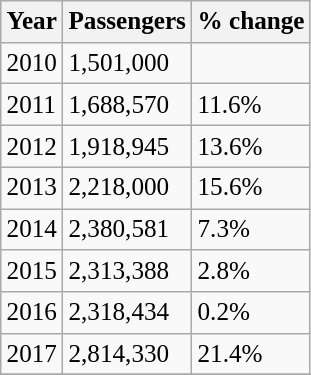<table class="wikitable" style="font-size: 105%">
<tr>
<th>Year</th>
<th>Passengers</th>
<th>% change</th>
</tr>
<tr>
<td>2010</td>
<td>1,501,000</td>
<td></td>
</tr>
<tr>
<td>2011</td>
<td>1,688,570</td>
<td> 11.6%</td>
</tr>
<tr>
<td>2012</td>
<td>1,918,945</td>
<td> 13.6%</td>
</tr>
<tr>
<td>2013</td>
<td>2,218,000</td>
<td> 15.6%</td>
</tr>
<tr>
<td>2014</td>
<td>2,380,581</td>
<td> 7.3%</td>
</tr>
<tr>
<td>2015</td>
<td>2,313,388</td>
<td> 2.8%</td>
</tr>
<tr>
<td>2016</td>
<td>2,318,434</td>
<td> 0.2%</td>
</tr>
<tr>
<td>2017</td>
<td>2,814,330</td>
<td> 21.4%</td>
</tr>
<tr>
</tr>
</table>
